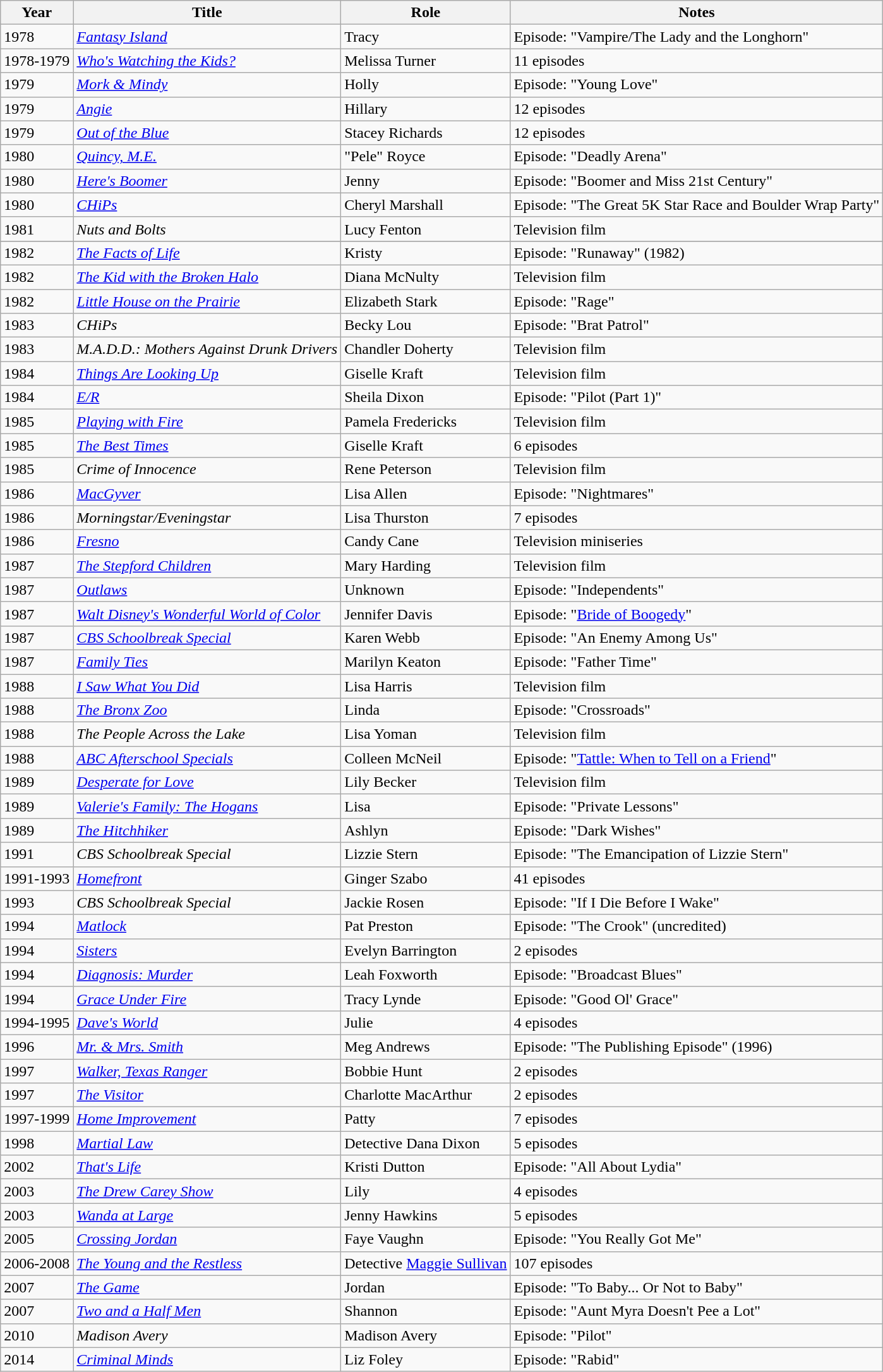<table class="wikitable sortable">
<tr>
<th>Year</th>
<th>Title</th>
<th>Role</th>
<th class="unsortable">Notes</th>
</tr>
<tr>
<td>1978</td>
<td><em><a href='#'>Fantasy Island</a></em></td>
<td>Tracy</td>
<td>Episode: "Vampire/The Lady and the Longhorn"</td>
</tr>
<tr>
<td>1978-1979</td>
<td><em><a href='#'>Who's Watching the Kids?</a></em></td>
<td>Melissa Turner</td>
<td>11 episodes</td>
</tr>
<tr>
<td>1979</td>
<td><em><a href='#'>Mork & Mindy</a></em></td>
<td>Holly</td>
<td>Episode: "Young Love"</td>
</tr>
<tr>
<td>1979</td>
<td><em><a href='#'>Angie</a></em></td>
<td>Hillary</td>
<td>12 episodes</td>
</tr>
<tr>
<td>1979</td>
<td><em><a href='#'>Out of the Blue</a></em></td>
<td>Stacey Richards</td>
<td>12 episodes</td>
</tr>
<tr>
<td>1980</td>
<td><em><a href='#'>Quincy, M.E.</a></em></td>
<td>"Pele" Royce</td>
<td>Episode: "Deadly Arena"</td>
</tr>
<tr>
<td>1980</td>
<td><em><a href='#'>Here's Boomer</a></em></td>
<td>Jenny</td>
<td>Episode: "Boomer and Miss 21st Century"</td>
</tr>
<tr>
<td>1980</td>
<td><em><a href='#'>CHiPs</a></em></td>
<td>Cheryl Marshall</td>
<td>Episode: "The Great 5K Star Race and Boulder Wrap Party"</td>
</tr>
<tr>
<td>1981</td>
<td><em>Nuts and Bolts</em></td>
<td>Lucy Fenton</td>
<td>Television film</td>
</tr>
<tr>
</tr>
<tr>
<td>1982</td>
<td><em><a href='#'>The Facts of Life</a></em></td>
<td>Kristy</td>
<td>Episode: "Runaway" (1982)</td>
</tr>
<tr>
<td>1982</td>
<td><em><a href='#'>The Kid with the Broken Halo</a></em></td>
<td>Diana McNulty</td>
<td>Television film</td>
</tr>
<tr>
<td>1982</td>
<td><em><a href='#'>Little House on the Prairie</a></em></td>
<td>Elizabeth Stark</td>
<td>Episode: "Rage"</td>
</tr>
<tr>
<td>1983</td>
<td><em>CHiPs</em></td>
<td>Becky Lou</td>
<td>Episode: "Brat Patrol"</td>
</tr>
<tr>
<td>1983</td>
<td><em>M.A.D.D.: Mothers Against Drunk Drivers</em></td>
<td>Chandler Doherty</td>
<td>Television film</td>
</tr>
<tr>
<td>1984</td>
<td><em><a href='#'>Things Are Looking Up</a></em></td>
<td>Giselle Kraft</td>
<td>Television film</td>
</tr>
<tr>
<td>1984</td>
<td><em><a href='#'>E/R</a></em></td>
<td>Sheila Dixon</td>
<td>Episode: "Pilot (Part 1)"</td>
</tr>
<tr>
<td>1985</td>
<td><em><a href='#'>Playing with Fire</a></em></td>
<td>Pamela Fredericks</td>
<td>Television film</td>
</tr>
<tr>
<td>1985</td>
<td><em><a href='#'>The Best Times</a></em></td>
<td>Giselle Kraft</td>
<td>6 episodes</td>
</tr>
<tr>
<td>1985</td>
<td><em>Crime of Innocence</em></td>
<td>Rene Peterson</td>
<td>Television film</td>
</tr>
<tr>
<td>1986</td>
<td><em><a href='#'>MacGyver</a></em></td>
<td>Lisa Allen</td>
<td>Episode: "Nightmares"</td>
</tr>
<tr>
<td>1986</td>
<td><em>Morningstar/Eveningstar</em></td>
<td>Lisa Thurston</td>
<td>7 episodes</td>
</tr>
<tr>
<td>1986</td>
<td><em><a href='#'>Fresno</a></em></td>
<td>Candy Cane</td>
<td>Television miniseries</td>
</tr>
<tr>
<td>1987</td>
<td><em><a href='#'>The Stepford Children</a></em></td>
<td>Mary Harding</td>
<td>Television film</td>
</tr>
<tr>
<td>1987</td>
<td><em><a href='#'>Outlaws</a></em></td>
<td>Unknown</td>
<td>Episode: "Independents"</td>
</tr>
<tr>
<td>1987</td>
<td><em><a href='#'>Walt Disney's Wonderful World of Color</a></em></td>
<td>Jennifer Davis</td>
<td>Episode: "<a href='#'>Bride of Boogedy</a>"</td>
</tr>
<tr>
<td>1987</td>
<td><em><a href='#'>CBS Schoolbreak Special</a></em></td>
<td>Karen Webb</td>
<td>Episode: "An Enemy Among Us"</td>
</tr>
<tr>
<td>1987</td>
<td><em><a href='#'>Family Ties</a></em></td>
<td>Marilyn Keaton</td>
<td>Episode: "Father Time"</td>
</tr>
<tr>
<td>1988</td>
<td><em><a href='#'>I Saw What You Did</a></em></td>
<td>Lisa Harris</td>
<td>Television film</td>
</tr>
<tr>
<td>1988</td>
<td><em><a href='#'>The Bronx Zoo</a></em></td>
<td>Linda</td>
<td>Episode: "Crossroads"</td>
</tr>
<tr>
<td>1988</td>
<td><em>The People Across the Lake</em></td>
<td>Lisa Yoman</td>
<td>Television film</td>
</tr>
<tr>
<td>1988</td>
<td><em><a href='#'>ABC Afterschool Specials</a></em></td>
<td>Colleen McNeil</td>
<td>Episode: "<a href='#'>Tattle: When to Tell on a Friend</a>"</td>
</tr>
<tr>
<td>1989</td>
<td><em><a href='#'>Desperate for Love</a></em></td>
<td>Lily Becker</td>
<td>Television film</td>
</tr>
<tr>
<td>1989</td>
<td><em><a href='#'>Valerie's Family: The Hogans</a></em></td>
<td>Lisa</td>
<td>Episode: "Private Lessons"</td>
</tr>
<tr>
<td>1989</td>
<td><em><a href='#'>The Hitchhiker</a></em></td>
<td>Ashlyn</td>
<td>Episode: "Dark Wishes"</td>
</tr>
<tr>
<td>1991</td>
<td><em>CBS Schoolbreak Special</em></td>
<td>Lizzie Stern</td>
<td>Episode: "The Emancipation of Lizzie Stern"</td>
</tr>
<tr>
<td>1991-1993</td>
<td><em><a href='#'>Homefront</a></em></td>
<td>Ginger Szabo</td>
<td>41 episodes</td>
</tr>
<tr>
<td>1993</td>
<td><em>CBS Schoolbreak Special</em></td>
<td>Jackie Rosen</td>
<td>Episode: "If I Die Before I Wake"</td>
</tr>
<tr>
<td>1994</td>
<td><em><a href='#'>Matlock</a></em></td>
<td>Pat Preston</td>
<td>Episode: "The Crook" (uncredited)</td>
</tr>
<tr>
<td>1994</td>
<td><em><a href='#'>Sisters</a></em></td>
<td>Evelyn Barrington</td>
<td>2 episodes</td>
</tr>
<tr>
<td>1994</td>
<td><em><a href='#'>Diagnosis: Murder</a></em></td>
<td>Leah Foxworth</td>
<td>Episode: "Broadcast Blues"</td>
</tr>
<tr>
<td>1994</td>
<td><em><a href='#'>Grace Under Fire</a></em></td>
<td>Tracy Lynde</td>
<td>Episode: "Good Ol' Grace"</td>
</tr>
<tr>
<td>1994-1995</td>
<td><em><a href='#'>Dave's World</a></em></td>
<td>Julie</td>
<td>4 episodes</td>
</tr>
<tr>
<td>1996</td>
<td><em><a href='#'>Mr. & Mrs. Smith</a></em></td>
<td>Meg Andrews</td>
<td>Episode: "The Publishing Episode" (1996)</td>
</tr>
<tr>
<td>1997</td>
<td><em><a href='#'>Walker, Texas Ranger</a></em></td>
<td>Bobbie Hunt</td>
<td>2 episodes</td>
</tr>
<tr>
<td>1997</td>
<td><em><a href='#'>The Visitor</a></em></td>
<td>Charlotte MacArthur</td>
<td>2 episodes</td>
</tr>
<tr>
<td>1997-1999</td>
<td><em><a href='#'>Home Improvement</a></em></td>
<td>Patty</td>
<td>7 episodes</td>
</tr>
<tr>
<td>1998</td>
<td><em><a href='#'>Martial Law</a></em></td>
<td>Detective Dana Dixon</td>
<td>5 episodes</td>
</tr>
<tr>
<td>2002</td>
<td><em><a href='#'>That's Life</a></em></td>
<td>Kristi Dutton</td>
<td>Episode: "All About Lydia"</td>
</tr>
<tr>
<td>2003</td>
<td><em><a href='#'>The Drew Carey Show</a></em></td>
<td>Lily</td>
<td>4 episodes</td>
</tr>
<tr>
<td>2003</td>
<td><em><a href='#'>Wanda at Large</a></em></td>
<td>Jenny Hawkins</td>
<td>5 episodes</td>
</tr>
<tr>
<td>2005</td>
<td><em><a href='#'>Crossing Jordan</a></em></td>
<td>Faye Vaughn</td>
<td>Episode: "You Really Got Me"</td>
</tr>
<tr>
<td>2006-2008</td>
<td><em><a href='#'>The Young and the Restless</a></em></td>
<td>Detective <a href='#'>Maggie Sullivan</a></td>
<td>107 episodes</td>
</tr>
<tr>
<td>2007</td>
<td><em><a href='#'>The Game</a></em></td>
<td>Jordan</td>
<td>Episode: "To Baby... Or Not to Baby"</td>
</tr>
<tr>
<td>2007</td>
<td><em><a href='#'>Two and a Half Men</a></em></td>
<td>Shannon</td>
<td>Episode: "Aunt Myra Doesn't Pee a Lot"</td>
</tr>
<tr>
<td>2010</td>
<td><em>Madison Avery</em></td>
<td>Madison Avery</td>
<td>Episode: "Pilot"</td>
</tr>
<tr>
<td>2014</td>
<td><em><a href='#'>Criminal Minds</a></em></td>
<td>Liz Foley</td>
<td>Episode: "Rabid"</td>
</tr>
</table>
